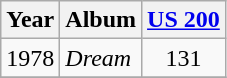<table class="wikitable" style="text-align:center">
<tr>
<th>Year</th>
<th>Album</th>
<th><a href='#'>US 200</a></th>
</tr>
<tr>
<td align="left">1978</td>
<td align="left"><em>Dream</em></td>
<td>131</td>
</tr>
<tr>
</tr>
</table>
